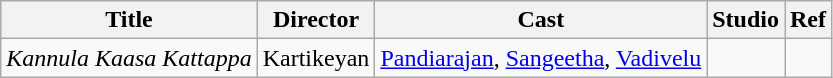<table class="wikitable sortable">
<tr>
<th>Title</th>
<th>Director</th>
<th>Cast</th>
<th>Studio</th>
<th>Ref</th>
</tr>
<tr>
<td><em>Kannula Kaasa Kattappa</em></td>
<td>Kartikeyan</td>
<td><a href='#'>Pandiarajan</a>, <a href='#'>Sangeetha</a>, <a href='#'>Vadivelu</a></td>
<td></td>
<td></td>
</tr>
</table>
